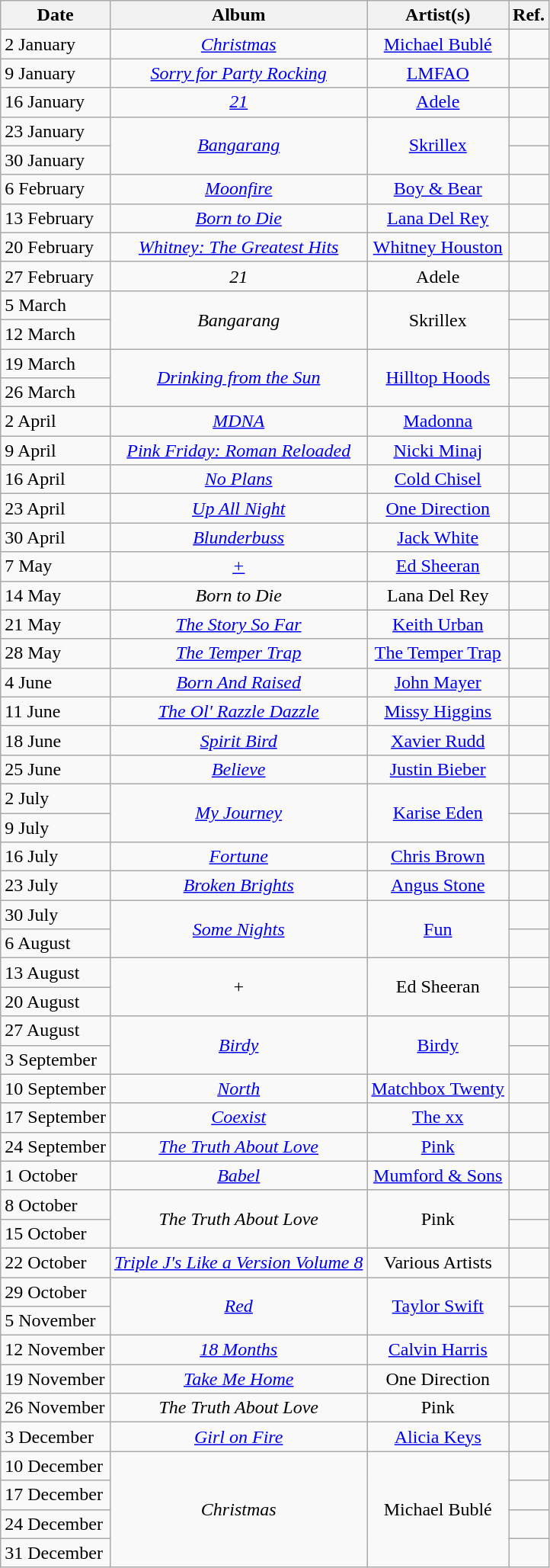<table class="wikitable">
<tr>
<th style="text-align: center;">Date</th>
<th style="text-align: center;">Album</th>
<th style="text-align: center;">Artist(s)</th>
<th style="text-align: center;">Ref.</th>
</tr>
<tr>
<td>2 January</td>
<td style="text-align: center;"><em><a href='#'>Christmas</a></em></td>
<td style="text-align: center;"><a href='#'>Michael Bublé</a></td>
<td style="text-align: center;"></td>
</tr>
<tr>
<td>9 January</td>
<td style="text-align: center;"><em><a href='#'>Sorry for Party Rocking</a></em></td>
<td style="text-align: center;"><a href='#'>LMFAO</a></td>
<td style="text-align: center;"></td>
</tr>
<tr>
<td>16 January</td>
<td style="text-align: center;"><em><a href='#'>21</a></em></td>
<td style="text-align: center;"><a href='#'>Adele</a></td>
<td style="text-align: center;"></td>
</tr>
<tr>
<td>23 January</td>
<td style="text-align: center;" rowspan="2"><em><a href='#'>Bangarang</a></em></td>
<td style="text-align: center;" rowspan="2"><a href='#'>Skrillex</a></td>
<td style="text-align: center;"></td>
</tr>
<tr>
<td>30 January</td>
<td style="text-align: center;"></td>
</tr>
<tr>
<td>6 February</td>
<td style="text-align: center;"><em><a href='#'>Moonfire</a></em></td>
<td style="text-align: center;"><a href='#'>Boy & Bear</a></td>
<td style="text-align: center;"></td>
</tr>
<tr>
<td>13 February</td>
<td style="text-align: center;"><em><a href='#'>Born to Die</a></em></td>
<td style="text-align: center;"><a href='#'>Lana Del Rey</a></td>
<td style="text-align: center;"></td>
</tr>
<tr>
<td>20 February</td>
<td style="text-align: center;"><em><a href='#'>Whitney: The Greatest Hits</a></em></td>
<td style="text-align: center;"><a href='#'>Whitney Houston</a></td>
<td style="text-align: center;"></td>
</tr>
<tr>
<td>27 February</td>
<td style="text-align: center;"><em>21</em></td>
<td style="text-align: center;">Adele</td>
<td style="text-align: center;"></td>
</tr>
<tr>
<td>5 March</td>
<td style="text-align: center;" rowspan="2"><em>Bangarang</em></td>
<td style="text-align: center;" rowspan="2">Skrillex</td>
<td style="text-align: center;"></td>
</tr>
<tr>
<td>12 March</td>
<td style="text-align: center;"></td>
</tr>
<tr>
<td>19 March</td>
<td style="text-align: center;" rowspan="2"><em><a href='#'>Drinking from the Sun</a></em></td>
<td style="text-align: center;" rowspan="2"><a href='#'>Hilltop Hoods</a></td>
<td style="text-align: center;"></td>
</tr>
<tr>
<td>26 March</td>
<td style="text-align: center;"></td>
</tr>
<tr>
<td>2 April</td>
<td style="text-align: center;"><em><a href='#'>MDNA</a></em></td>
<td style="text-align: center;"><a href='#'>Madonna</a></td>
<td style="text-align: center;"></td>
</tr>
<tr>
<td>9 April</td>
<td style="text-align: center;"><em><a href='#'>Pink Friday: Roman Reloaded</a></em></td>
<td style="text-align: center;"><a href='#'>Nicki Minaj</a></td>
<td style="text-align: center;"></td>
</tr>
<tr>
<td>16 April</td>
<td style="text-align: center;"><em><a href='#'>No Plans</a></em></td>
<td style="text-align: center;"><a href='#'>Cold Chisel</a></td>
<td style="text-align: center;"></td>
</tr>
<tr>
<td>23 April</td>
<td style="text-align: center;"><em><a href='#'>Up All Night</a></em></td>
<td style="text-align: center;"><a href='#'>One Direction</a></td>
<td style="text-align: center;"></td>
</tr>
<tr>
<td>30 April</td>
<td style="text-align: center;"><em><a href='#'>Blunderbuss</a></em></td>
<td style="text-align: center;"><a href='#'>Jack White</a></td>
<td style="text-align: center;"></td>
</tr>
<tr>
<td>7 May</td>
<td style="text-align: center;"><em><a href='#'>+</a></em></td>
<td style="text-align: center;"><a href='#'>Ed Sheeran</a></td>
<td style="text-align: center;"></td>
</tr>
<tr>
<td>14 May</td>
<td style="text-align: center;"><em>Born to Die</em></td>
<td style="text-align: center;">Lana Del Rey</td>
<td style="text-align: center;"></td>
</tr>
<tr>
<td>21 May</td>
<td style="text-align: center;"><em><a href='#'>The Story So Far</a></em></td>
<td style="text-align: center;"><a href='#'>Keith Urban</a></td>
<td style="text-align: center;"></td>
</tr>
<tr>
<td>28 May</td>
<td style="text-align: center;"><em><a href='#'>The Temper Trap</a></em></td>
<td style="text-align: center;"><a href='#'>The Temper Trap</a></td>
<td style="text-align: center;"></td>
</tr>
<tr>
<td>4 June</td>
<td style="text-align: center;"><em><a href='#'>Born And Raised</a></em></td>
<td style="text-align: center;"><a href='#'>John Mayer</a></td>
<td style="text-align: center;"></td>
</tr>
<tr>
<td>11 June</td>
<td style="text-align: center;"><em><a href='#'>The Ol' Razzle Dazzle</a></em></td>
<td style="text-align: center;"><a href='#'>Missy Higgins</a></td>
<td style="text-align: center;"></td>
</tr>
<tr>
<td>18 June</td>
<td style="text-align: center;"><em><a href='#'>Spirit Bird</a></em></td>
<td style="text-align: center;"><a href='#'>Xavier Rudd</a></td>
<td style="text-align: center;"></td>
</tr>
<tr>
<td>25 June</td>
<td style="text-align: center;"><em><a href='#'>Believe</a></em></td>
<td style="text-align: center;"><a href='#'>Justin Bieber</a></td>
<td style="text-align: center;"></td>
</tr>
<tr>
<td>2 July</td>
<td style="text-align: center;" rowspan="2"><em><a href='#'>My Journey</a></em></td>
<td style="text-align: center;" rowspan="2"><a href='#'>Karise Eden</a></td>
<td style="text-align: center;"></td>
</tr>
<tr>
<td>9 July</td>
<td style="text-align: center;"></td>
</tr>
<tr>
<td>16 July</td>
<td style="text-align: center;"><em><a href='#'>Fortune</a></em></td>
<td style="text-align: center;"><a href='#'>Chris Brown</a></td>
<td style="text-align: center;"></td>
</tr>
<tr>
<td>23 July</td>
<td style="text-align: center;"><em><a href='#'>Broken Brights</a></em></td>
<td style="text-align: center;"><a href='#'>Angus Stone</a></td>
<td style="text-align: center;"></td>
</tr>
<tr>
<td>30 July</td>
<td style="text-align: center;" rowspan="2"><em><a href='#'>Some Nights</a></em></td>
<td style="text-align: center;" rowspan="2"><a href='#'>Fun</a></td>
<td style="text-align: center;"></td>
</tr>
<tr>
<td>6 August</td>
<td style="text-align: center;"></td>
</tr>
<tr>
<td>13 August</td>
<td style="text-align: center;" rowspan="2"><em>+</em></td>
<td style="text-align: center;" rowspan="2">Ed Sheeran</td>
<td style="text-align: center;"></td>
</tr>
<tr>
<td>20 August</td>
<td style="text-align: center;"></td>
</tr>
<tr>
<td>27 August</td>
<td style="text-align: center;" rowspan="2"><em><a href='#'>Birdy</a></em></td>
<td style="text-align: center;" rowspan="2"><a href='#'>Birdy</a></td>
<td style="text-align: center;"></td>
</tr>
<tr>
<td>3 September</td>
<td style="text-align: center;"></td>
</tr>
<tr>
<td>10 September</td>
<td style="text-align: center;"><em><a href='#'>North</a></em></td>
<td style="text-align: center;"><a href='#'>Matchbox Twenty</a></td>
<td style="text-align: center;"></td>
</tr>
<tr>
<td>17 September</td>
<td style="text-align: center;"><em><a href='#'>Coexist</a></em></td>
<td style="text-align: center;"><a href='#'>The xx</a></td>
<td style="text-align: center;"></td>
</tr>
<tr>
<td>24 September</td>
<td style="text-align: center;"><em><a href='#'>The Truth About Love</a></em></td>
<td style="text-align: center;"><a href='#'>Pink</a></td>
<td style="text-align: center;"></td>
</tr>
<tr>
<td>1 October</td>
<td style="text-align: center;"><em><a href='#'>Babel</a></em></td>
<td style="text-align: center;"><a href='#'>Mumford & Sons</a></td>
<td style="text-align: center;"></td>
</tr>
<tr>
<td>8 October</td>
<td style="text-align: center;" rowspan="2"><em>The Truth About Love</em></td>
<td style="text-align: center;" rowspan="2">Pink</td>
<td style="text-align: center;"></td>
</tr>
<tr>
<td>15 October</td>
<td style="text-align: center;"></td>
</tr>
<tr>
<td>22 October</td>
<td style="text-align: center;"><em><a href='#'>Triple J's Like a Version Volume 8</a></em></td>
<td style="text-align: center;">Various Artists</td>
<td style="text-align: center;"></td>
</tr>
<tr>
<td>29 October</td>
<td style="text-align: center;" rowspan="2"><em><a href='#'>Red</a></em></td>
<td style="text-align: center;" rowspan="2"><a href='#'>Taylor Swift</a></td>
<td style="text-align: center;"></td>
</tr>
<tr>
<td>5 November</td>
<td style="text-align: center;"></td>
</tr>
<tr>
<td>12 November</td>
<td style="text-align: center;"><em><a href='#'>18 Months</a></em></td>
<td style="text-align: center;"><a href='#'>Calvin Harris</a></td>
<td style="text-align: center;"></td>
</tr>
<tr>
<td>19 November</td>
<td style="text-align: center;"><em><a href='#'>Take Me Home</a></em></td>
<td style="text-align: center;">One Direction</td>
<td style="text-align: center;"></td>
</tr>
<tr>
<td>26 November</td>
<td style="text-align: center;"><em>The Truth About Love</em></td>
<td style="text-align: center;">Pink</td>
<td style="text-align: center;"></td>
</tr>
<tr>
<td>3 December</td>
<td style="text-align: center;"><em><a href='#'>Girl on Fire</a></em></td>
<td style="text-align: center;"><a href='#'>Alicia Keys</a></td>
<td style="text-align: center;"></td>
</tr>
<tr>
<td>10 December</td>
<td style="text-align: center;" rowspan="4"><em>Christmas</em></td>
<td style="text-align: center;" rowspan="4">Michael Bublé</td>
<td style="text-align: center;"></td>
</tr>
<tr>
<td>17 December</td>
<td style="text-align: center;"></td>
</tr>
<tr>
<td>24 December</td>
<td style="text-align: center;"></td>
</tr>
<tr>
<td>31 December</td>
<td style="text-align: center;"></td>
</tr>
</table>
